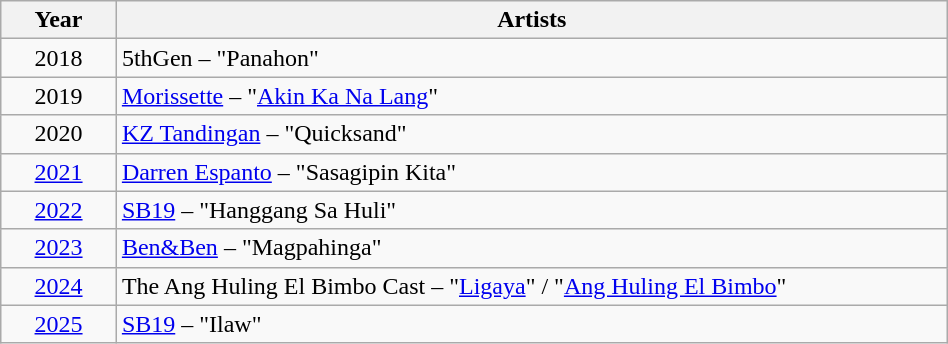<table class="wikitable sortable"  style="width:50%;">
<tr>
<th width=5%  scope="col">Year</th>
<th ! width=40%  scope="col">Artists</th>
</tr>
<tr>
<td align="center">2018</td>
<td>5thGen – "Panahon"</td>
</tr>
<tr>
<td align="center">2019</td>
<td><a href='#'>Morissette</a> – "<a href='#'>Akin Ka Na Lang</a>"</td>
</tr>
<tr>
<td align="center">2020</td>
<td><a href='#'>KZ Tandingan</a> – "Quicksand"</td>
</tr>
<tr>
<td align="center"><a href='#'>2021</a></td>
<td><a href='#'>Darren Espanto</a> – "Sasagipin Kita"</td>
</tr>
<tr>
<td align="center"><a href='#'>2022</a></td>
<td><a href='#'>SB19</a> – "Hanggang Sa Huli"</td>
</tr>
<tr>
<td align="center"><a href='#'>2023</a></td>
<td><a href='#'>Ben&Ben</a> – "Magpahinga"</td>
</tr>
<tr>
<td align="center"><a href='#'>2024</a></td>
<td>The Ang Huling El Bimbo Cast – "<a href='#'>Ligaya</a>" / "<a href='#'>Ang Huling El Bimbo</a>"</td>
</tr>
<tr>
<td align="center"><a href='#'>2025</a></td>
<td><a href='#'>SB19</a> – "Ilaw"</td>
</tr>
</table>
